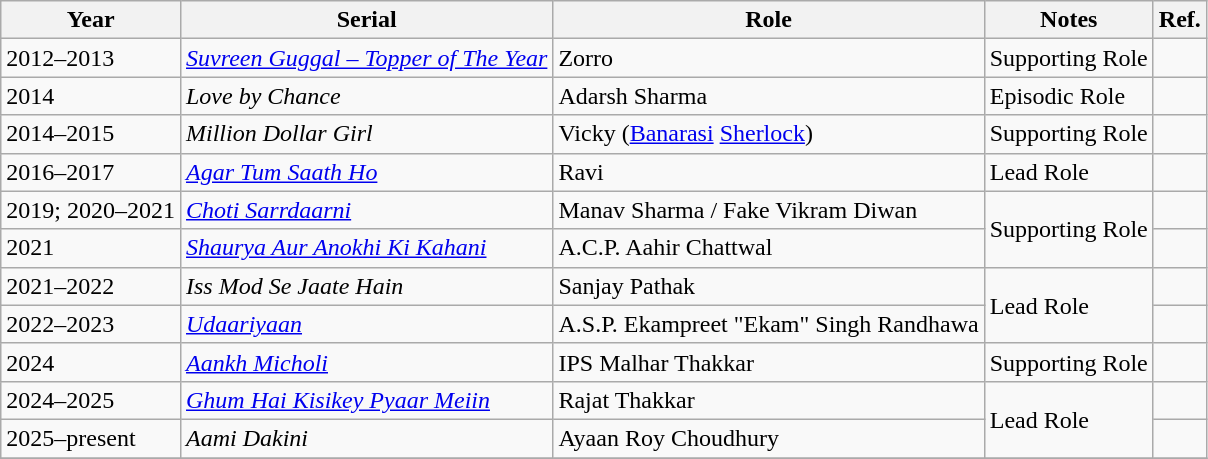<table class="wikitable sortable">
<tr>
<th>Year</th>
<th>Serial</th>
<th>Role</th>
<th>Notes</th>
<th>Ref.</th>
</tr>
<tr>
<td>2012–2013</td>
<td><em><a href='#'>Suvreen Guggal – Topper of The Year</a></em></td>
<td>Zorro</td>
<td>Supporting Role</td>
<td></td>
</tr>
<tr>
<td>2014</td>
<td><em>Love by Chance</em></td>
<td>Adarsh Sharma</td>
<td>Episodic Role</td>
<td></td>
</tr>
<tr>
<td>2014–2015</td>
<td><em>Million Dollar Girl</em></td>
<td>Vicky (<a href='#'>Banarasi</a> <a href='#'>Sherlock</a>)</td>
<td>Supporting Role</td>
<td></td>
</tr>
<tr>
<td>2016–2017</td>
<td><em><a href='#'>Agar Tum Saath Ho</a></em></td>
<td>Ravi</td>
<td>Lead Role</td>
<td></td>
</tr>
<tr>
<td>2019; 2020–2021</td>
<td><em><a href='#'>Choti Sarrdaarni</a></em></td>
<td>Manav Sharma / Fake Vikram Diwan</td>
<td rowspan = "2">Supporting Role</td>
<td></td>
</tr>
<tr>
<td>2021</td>
<td><em><a href='#'>Shaurya Aur Anokhi Ki Kahani</a></em></td>
<td>A.C.P. Aahir Chattwal</td>
<td></td>
</tr>
<tr>
<td>2021–2022</td>
<td><em>Iss Mod Se Jaate Hain</em></td>
<td>Sanjay Pathak</td>
<td rowspan = "2">Lead Role</td>
<td></td>
</tr>
<tr>
<td>2022–2023</td>
<td><em><a href='#'>Udaariyaan</a></em></td>
<td>A.S.P. Ekampreet "Ekam" Singh Randhawa</td>
<td></td>
</tr>
<tr>
<td>2024</td>
<td><em><a href='#'>Aankh Micholi</a></em></td>
<td>IPS Malhar Thakkar</td>
<td>Supporting Role</td>
<td></td>
</tr>
<tr>
<td>2024–2025</td>
<td><em><a href='#'>Ghum Hai Kisikey Pyaar Meiin</a></em></td>
<td>Rajat Thakkar</td>
<td rowspan = "2">Lead Role</td>
<td></td>
</tr>
<tr>
<td>2025–present</td>
<td><em>Aami Dakini</em></td>
<td>Ayaan Roy Choudhury</td>
<td></td>
</tr>
<tr>
</tr>
</table>
